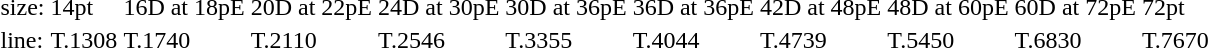<table style="margin-left:40px;">
<tr>
<td>size:</td>
<td>14pt</td>
<td>16D at 18pE</td>
<td>20D at 22pE</td>
<td>24D at 30pE</td>
<td>30D at 36pE</td>
<td>36D at 36pE</td>
<td>42D at 48pE</td>
<td>48D at 60pE</td>
<td>60D at 72pE</td>
<td>72pt</td>
</tr>
<tr>
<td>line:</td>
<td>T.1308</td>
<td>T.1740</td>
<td>T.2110</td>
<td>T.2546</td>
<td>T.3355</td>
<td>T.4044</td>
<td>T.4739</td>
<td>T.5450</td>
<td>T.6830</td>
<td>T.7670</td>
</tr>
</table>
